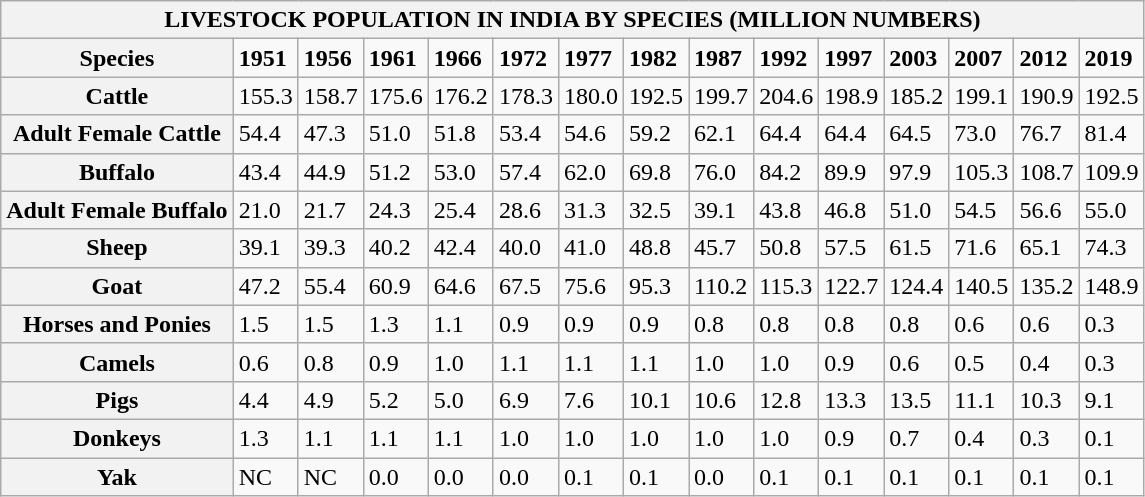<table class="wikitable">
<tr>
<th colspan="15">LIVESTOCK POPULATION IN INDIA BY SPECIES (MILLION NUMBERS)</th>
</tr>
<tr>
<th>Species</th>
<td><strong>1951</strong></td>
<td><strong>1956</strong></td>
<td><strong>1961</strong></td>
<td><strong>1966</strong></td>
<td><strong>1972</strong></td>
<td><strong>1977</strong></td>
<td><strong>1982</strong></td>
<td><strong>1987</strong></td>
<td><strong>1992</strong></td>
<td><strong>1997</strong></td>
<td><strong>2003</strong></td>
<td><strong>2007</strong></td>
<td><strong>2012</strong></td>
<td><strong>2019</strong></td>
</tr>
<tr>
<th>Cattle</th>
<td>155.3</td>
<td>158.7</td>
<td>175.6</td>
<td>176.2</td>
<td>178.3</td>
<td>180.0</td>
<td>192.5</td>
<td>199.7</td>
<td>204.6</td>
<td>198.9</td>
<td>185.2</td>
<td>199.1</td>
<td>190.9</td>
<td>192.5</td>
</tr>
<tr>
<th>Adult Female Cattle</th>
<td>54.4</td>
<td>47.3</td>
<td>51.0</td>
<td>51.8</td>
<td>53.4</td>
<td>54.6</td>
<td>59.2</td>
<td>62.1</td>
<td>64.4</td>
<td>64.4</td>
<td>64.5</td>
<td>73.0</td>
<td>76.7</td>
<td>81.4</td>
</tr>
<tr>
<th>Buffalo</th>
<td>43.4</td>
<td>44.9</td>
<td>51.2</td>
<td>53.0</td>
<td>57.4</td>
<td>62.0</td>
<td>69.8</td>
<td>76.0</td>
<td>84.2</td>
<td>89.9</td>
<td>97.9</td>
<td>105.3</td>
<td>108.7</td>
<td>109.9</td>
</tr>
<tr>
<th>Adult Female Buffalo</th>
<td>21.0</td>
<td>21.7</td>
<td>24.3</td>
<td>25.4</td>
<td>28.6</td>
<td>31.3</td>
<td>32.5</td>
<td>39.1</td>
<td>43.8</td>
<td>46.8</td>
<td>51.0</td>
<td>54.5</td>
<td>56.6</td>
<td>55.0</td>
</tr>
<tr>
<th>Sheep</th>
<td>39.1</td>
<td>39.3</td>
<td>40.2</td>
<td>42.4</td>
<td>40.0</td>
<td>41.0</td>
<td>48.8</td>
<td>45.7</td>
<td>50.8</td>
<td>57.5</td>
<td>61.5</td>
<td>71.6</td>
<td>65.1</td>
<td>74.3</td>
</tr>
<tr>
<th>Goat</th>
<td>47.2</td>
<td>55.4</td>
<td>60.9</td>
<td>64.6</td>
<td>67.5</td>
<td>75.6</td>
<td>95.3</td>
<td>110.2</td>
<td>115.3</td>
<td>122.7</td>
<td>124.4</td>
<td>140.5</td>
<td>135.2</td>
<td>148.9</td>
</tr>
<tr>
<th>Horses and Ponies</th>
<td>1.5</td>
<td>1.5</td>
<td>1.3</td>
<td>1.1</td>
<td>0.9</td>
<td>0.9</td>
<td>0.9</td>
<td>0.8</td>
<td>0.8</td>
<td>0.8</td>
<td>0.8</td>
<td>0.6</td>
<td>0.6</td>
<td>0.3</td>
</tr>
<tr>
<th>Camels</th>
<td>0.6</td>
<td>0.8</td>
<td>0.9</td>
<td>1.0</td>
<td>1.1</td>
<td>1.1</td>
<td>1.1</td>
<td>1.0</td>
<td>1.0</td>
<td>0.9</td>
<td>0.6</td>
<td>0.5</td>
<td>0.4</td>
<td>0.3</td>
</tr>
<tr>
<th>Pigs</th>
<td>4.4</td>
<td>4.9</td>
<td>5.2</td>
<td>5.0</td>
<td>6.9</td>
<td>7.6</td>
<td>10.1</td>
<td>10.6</td>
<td>12.8</td>
<td>13.3</td>
<td>13.5</td>
<td>11.1</td>
<td>10.3</td>
<td>9.1</td>
</tr>
<tr>
<th>Donkeys</th>
<td>1.3</td>
<td>1.1</td>
<td>1.1</td>
<td>1.1</td>
<td>1.0</td>
<td>1.0</td>
<td>1.0</td>
<td>1.0</td>
<td>1.0</td>
<td>0.9</td>
<td>0.7</td>
<td>0.4</td>
<td>0.3</td>
<td>0.1</td>
</tr>
<tr>
<th>Yak</th>
<td>NC</td>
<td>NC</td>
<td>0.0</td>
<td>0.0</td>
<td>0.0</td>
<td>0.1</td>
<td>0.1</td>
<td>0.0</td>
<td>0.1</td>
<td>0.1</td>
<td>0.1</td>
<td>0.1</td>
<td>0.1</td>
<td>0.1</td>
</tr>
</table>
